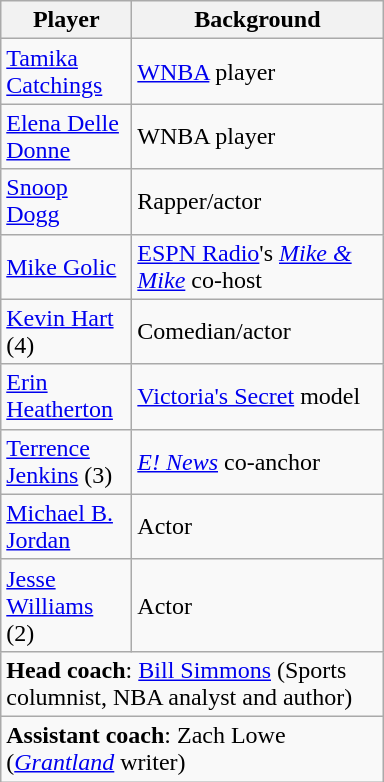<table class="wikitable">
<tr>
<th width=80>Player</th>
<th width=160>Background</th>
</tr>
<tr>
<td><a href='#'>Tamika Catchings</a></td>
<td><a href='#'>WNBA</a> player</td>
</tr>
<tr>
<td><a href='#'>Elena Delle Donne</a></td>
<td>WNBA player</td>
</tr>
<tr>
<td><a href='#'>Snoop Dogg</a></td>
<td>Rapper/actor</td>
</tr>
<tr>
<td><a href='#'>Mike Golic</a></td>
<td><a href='#'>ESPN Radio</a>'s <em><a href='#'>Mike & Mike</a></em> co-host</td>
</tr>
<tr>
<td><a href='#'>Kevin Hart</a> (4)</td>
<td>Comedian/actor</td>
</tr>
<tr>
<td><a href='#'>Erin Heatherton</a></td>
<td><a href='#'>Victoria's Secret</a> model</td>
</tr>
<tr>
<td><a href='#'>Terrence Jenkins</a> (3)</td>
<td><em><a href='#'>E! News</a></em> co-anchor</td>
</tr>
<tr>
<td><a href='#'>Michael B. Jordan</a></td>
<td>Actor</td>
</tr>
<tr>
<td><a href='#'>Jesse Williams</a> (2)</td>
<td>Actor</td>
</tr>
<tr>
<td colspan="3"><strong>Head coach</strong>: <a href='#'>Bill Simmons</a> (Sports columnist, NBA analyst and author)</td>
</tr>
<tr>
<td colspan="3"><strong>Assistant coach</strong>: Zach Lowe (<em><a href='#'>Grantland</a></em> writer)</td>
</tr>
</table>
